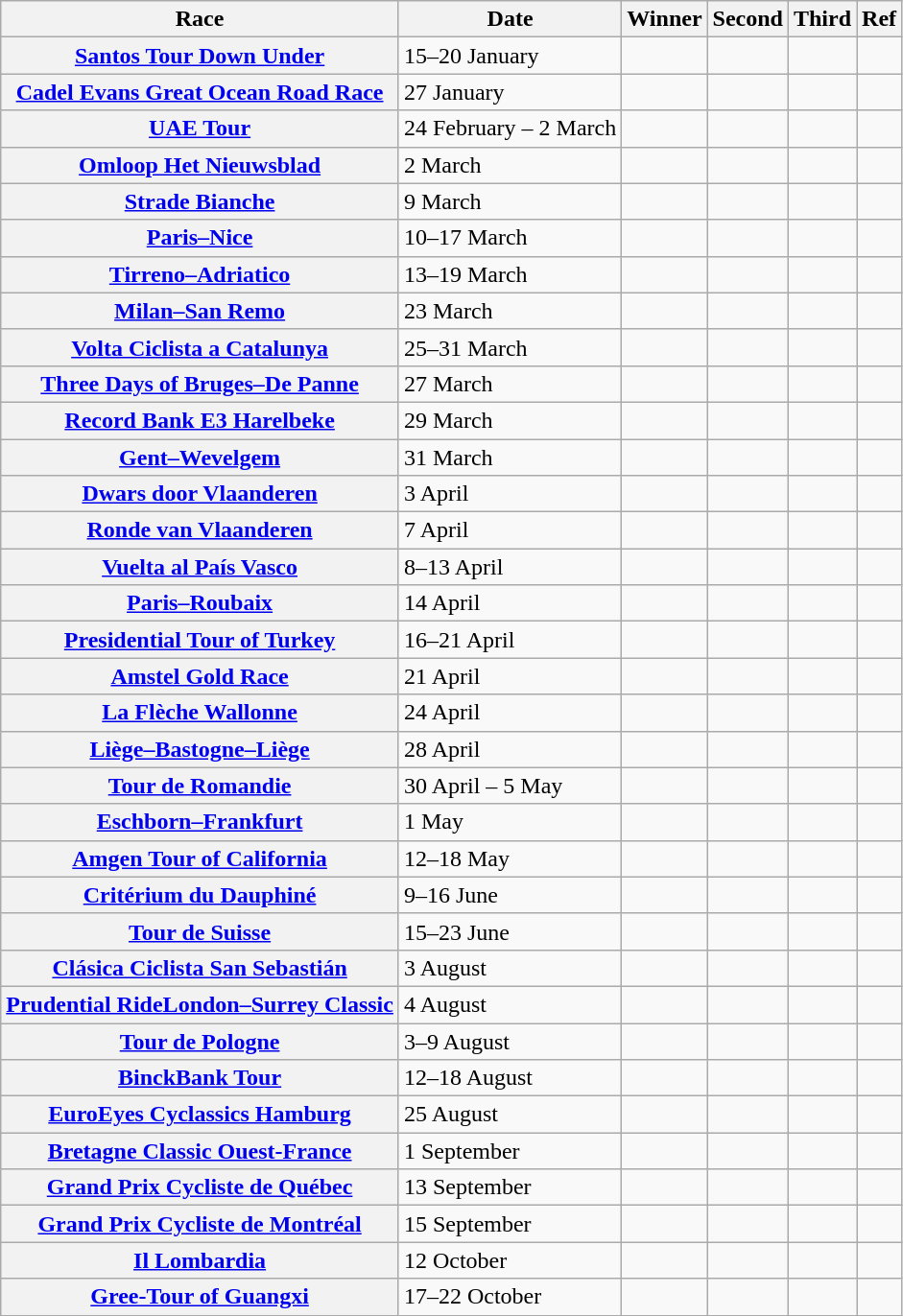<table class="wikitable plainrowheaders">
<tr>
<th>Race</th>
<th>Date</th>
<th>Winner</th>
<th>Second</th>
<th>Third</th>
<th>Ref</th>
</tr>
<tr>
<th scope=row> <a href='#'>Santos Tour Down Under</a></th>
<td>15–20 January</td>
<td></td>
<td></td>
<td></td>
<td></td>
</tr>
<tr>
<th scope=row> <a href='#'>Cadel Evans Great Ocean Road Race</a></th>
<td>27 January</td>
<td></td>
<td></td>
<td></td>
<td></td>
</tr>
<tr>
<th scope=row> <a href='#'>UAE Tour</a></th>
<td>24 February – 2 March</td>
<td></td>
<td></td>
<td></td>
<td></td>
</tr>
<tr>
<th scope=row> <a href='#'>Omloop Het Nieuwsblad</a></th>
<td>2 March</td>
<td></td>
<td></td>
<td></td>
<td></td>
</tr>
<tr>
<th scope=row> <a href='#'>Strade Bianche</a></th>
<td>9 March</td>
<td></td>
<td></td>
<td></td>
<td></td>
</tr>
<tr>
<th scope=row> <a href='#'>Paris–Nice</a></th>
<td>10–17 March</td>
<td></td>
<td></td>
<td></td>
<td></td>
</tr>
<tr>
<th scope=row> <a href='#'>Tirreno–Adriatico</a></th>
<td>13–19 March</td>
<td></td>
<td></td>
<td></td>
<td></td>
</tr>
<tr>
<th scope=row> <a href='#'>Milan–San Remo</a></th>
<td>23 March</td>
<td></td>
<td></td>
<td></td>
<td></td>
</tr>
<tr>
<th scope=row> <a href='#'>Volta Ciclista a Catalunya</a></th>
<td>25–31 March</td>
<td></td>
<td></td>
<td></td>
<td></td>
</tr>
<tr>
<th scope="row"> <a href='#'>Three Days of Bruges–De Panne</a></th>
<td>27 March</td>
<td></td>
<td></td>
<td></td>
<td></td>
</tr>
<tr>
<th scope=row> <a href='#'>Record Bank E3 Harelbeke</a></th>
<td>29 March</td>
<td></td>
<td></td>
<td></td>
<td></td>
</tr>
<tr>
<th scope=row> <a href='#'>Gent–Wevelgem</a></th>
<td>31 March</td>
<td></td>
<td></td>
<td></td>
<td></td>
</tr>
<tr>
<th scope=row> <a href='#'>Dwars door Vlaanderen</a></th>
<td>3 April</td>
<td></td>
<td></td>
<td></td>
<td></td>
</tr>
<tr>
<th scope=row> <a href='#'>Ronde van Vlaanderen</a></th>
<td>7 April</td>
<td></td>
<td></td>
<td></td>
<td></td>
</tr>
<tr>
<th scope=row> <a href='#'>Vuelta al País Vasco</a></th>
<td>8–13 April</td>
<td></td>
<td></td>
<td></td>
<td></td>
</tr>
<tr>
<th scope=row> <a href='#'>Paris–Roubaix</a></th>
<td>14 April</td>
<td></td>
<td></td>
<td></td>
<td></td>
</tr>
<tr>
<th scope="row"> <a href='#'>Presidential Tour of Turkey</a></th>
<td>16–21 April</td>
<td></td>
<td></td>
<td></td>
<td></td>
</tr>
<tr>
<th scope=row> <a href='#'>Amstel Gold Race</a></th>
<td>21 April</td>
<td></td>
<td></td>
<td></td>
<td></td>
</tr>
<tr>
<th scope=row> <a href='#'>La Flèche Wallonne</a></th>
<td>24 April</td>
<td></td>
<td></td>
<td></td>
<td></td>
</tr>
<tr>
<th scope=row> <a href='#'>Liège–Bastogne–Liège</a></th>
<td>28 April</td>
<td></td>
<td></td>
<td></td>
<td></td>
</tr>
<tr>
<th scope=row> <a href='#'>Tour de Romandie</a></th>
<td>30 April – 5 May</td>
<td></td>
<td></td>
<td></td>
<td></td>
</tr>
<tr>
<th scope=row> <a href='#'>Eschborn–Frankfurt</a></th>
<td>1 May</td>
<td></td>
<td></td>
<td></td>
<td></td>
</tr>
<tr>
<th scope=row> <a href='#'>Amgen Tour of California</a></th>
<td>12–18 May</td>
<td></td>
<td></td>
<td></td>
<td></td>
</tr>
<tr>
<th scope=row> <a href='#'>Critérium du Dauphiné</a></th>
<td>9–16 June</td>
<td></td>
<td></td>
<td></td>
<td></td>
</tr>
<tr>
<th scope=row> <a href='#'>Tour de Suisse</a></th>
<td>15–23 June</td>
<td></td>
<td></td>
<td></td>
<td></td>
</tr>
<tr>
<th scope=row> <a href='#'>Clásica Ciclista San Sebastián</a></th>
<td>3 August</td>
<td></td>
<td></td>
<td></td>
<td></td>
</tr>
<tr>
<th scope=row> <a href='#'>Prudential RideLondon–Surrey Classic</a></th>
<td>4 August</td>
<td></td>
<td></td>
<td></td>
<td></td>
</tr>
<tr>
<th scope=row> <a href='#'>Tour de Pologne</a></th>
<td>3–9 August</td>
<td></td>
<td></td>
<td></td>
<td></td>
</tr>
<tr>
<th scope=row> <a href='#'>BinckBank Tour</a></th>
<td>12–18 August</td>
<td></td>
<td></td>
<td></td>
<td></td>
</tr>
<tr>
<th scope=row> <a href='#'>EuroEyes Cyclassics Hamburg</a></th>
<td>25 August</td>
<td></td>
<td></td>
<td></td>
<td></td>
</tr>
<tr>
<th scope=row> <a href='#'>Bretagne Classic Ouest-France</a></th>
<td>1 September</td>
<td></td>
<td></td>
<td></td>
<td></td>
</tr>
<tr>
<th scope=row> <a href='#'>Grand Prix Cycliste de Québec</a></th>
<td>13 September</td>
<td></td>
<td></td>
<td></td>
<td></td>
</tr>
<tr>
<th scope=row> <a href='#'>Grand Prix Cycliste de Montréal</a></th>
<td>15 September</td>
<td></td>
<td></td>
<td></td>
<td></td>
</tr>
<tr>
<th scope=row> <a href='#'>Il Lombardia</a></th>
<td>12 October</td>
<td></td>
<td></td>
<td></td>
<td></td>
</tr>
<tr>
<th scope=row> <a href='#'>Gree-Tour of Guangxi</a></th>
<td>17–22 October</td>
<td></td>
<td></td>
<td></td>
<td></td>
</tr>
</table>
